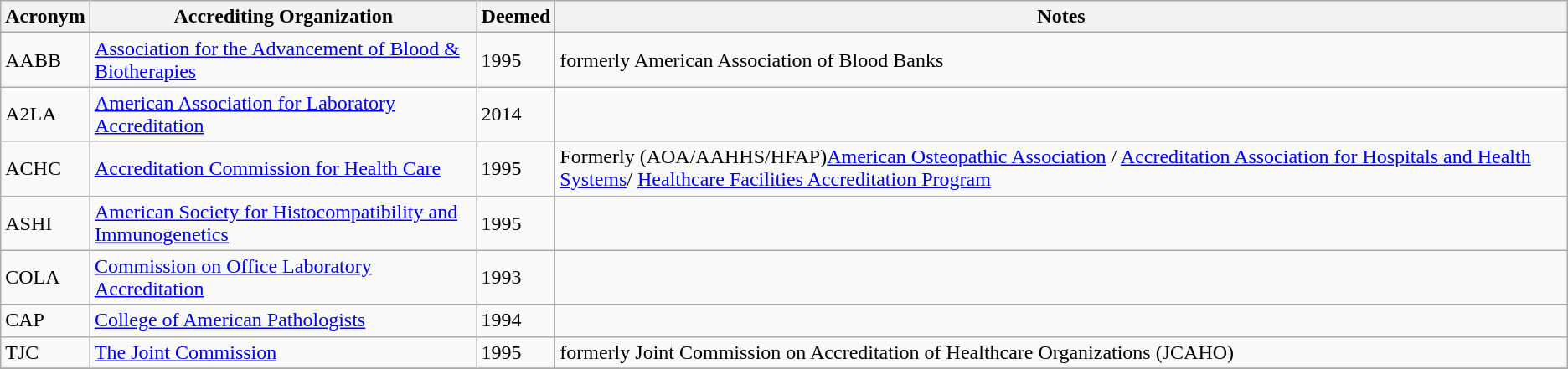<table class="wikitable sortable">
<tr>
<th>Acronym</th>
<th>Accrediting Organization</th>
<th>Deemed</th>
<th>Notes</th>
</tr>
<tr>
<td>AABB</td>
<td><a href='#'>Association for the Advancement of Blood & Biotherapies</a></td>
<td>1995</td>
<td>formerly American Association of Blood Banks</td>
</tr>
<tr>
<td>A2LA</td>
<td><a href='#'>American Association for Laboratory Accreditation</a></td>
<td>2014</td>
<td></td>
</tr>
<tr>
<td>ACHC</td>
<td><a href='#'>Accreditation Commission for Health Care</a></td>
<td>1995</td>
<td>Formerly (AOA/AAHHS/HFAP)<a href='#'>American Osteopathic Association</a> / <a href='#'>Accreditation Association for Hospitals and Health Systems</a>/ <a href='#'>Healthcare Facilities Accreditation Program</a></td>
</tr>
<tr>
<td>ASHI</td>
<td><a href='#'>American Society for Histocompatibility and Immunogenetics</a></td>
<td>1995</td>
<td></td>
</tr>
<tr>
<td>COLA</td>
<td><a href='#'>Commission on Office Laboratory Accreditation</a></td>
<td>1993</td>
<td></td>
</tr>
<tr>
<td>CAP</td>
<td><a href='#'>College of American Pathologists</a></td>
<td>1994</td>
<td></td>
</tr>
<tr>
<td>TJC</td>
<td><a href='#'>The Joint Commission</a></td>
<td>1995</td>
<td>formerly Joint Commission on Accreditation of Healthcare Organizations (JCAHO)</td>
</tr>
<tr>
</tr>
</table>
